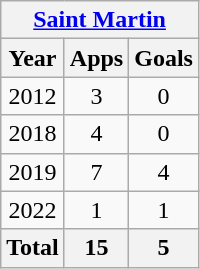<table class="wikitable" style="text-align:center">
<tr>
<th colspan=3><a href='#'>Saint Martin</a></th>
</tr>
<tr>
<th>Year</th>
<th>Apps</th>
<th>Goals</th>
</tr>
<tr>
<td>2012</td>
<td>3</td>
<td>0</td>
</tr>
<tr>
<td>2018</td>
<td>4</td>
<td>0</td>
</tr>
<tr>
<td>2019</td>
<td>7</td>
<td>4</td>
</tr>
<tr>
<td>2022</td>
<td>1</td>
<td>1</td>
</tr>
<tr>
<th>Total</th>
<th>15</th>
<th>5</th>
</tr>
</table>
